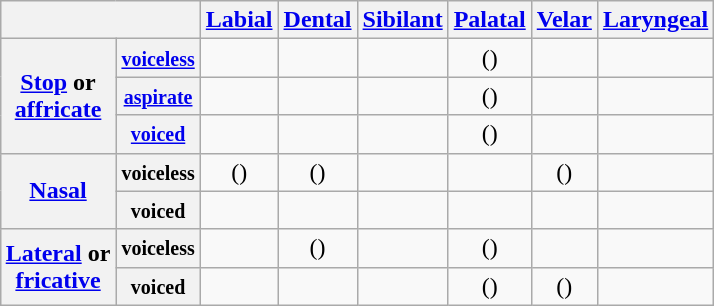<table class="wikitable" style="margin: 1em auto 1em auto; text-align:center">
<tr>
<th colspan="2"></th>
<th><a href='#'>Labial</a></th>
<th><a href='#'>Dental</a></th>
<th><a href='#'>Sibilant</a></th>
<th><a href='#'>Palatal</a></th>
<th><a href='#'>Velar</a></th>
<th><a href='#'>Laryngeal</a></th>
</tr>
<tr>
<th rowspan="3"><a href='#'>Stop</a> or<br><a href='#'>affricate</a></th>
<th><small><a href='#'>voiceless</a></small></th>
<td></td>
<td></td>
<td></td>
<td>()</td>
<td></td>
<td></td>
</tr>
<tr>
<th><small><a href='#'>aspirate</a></small></th>
<td></td>
<td></td>
<td></td>
<td>()</td>
<td></td>
<td></td>
</tr>
<tr>
<th><small><a href='#'>voiced</a></small></th>
<td></td>
<td></td>
<td></td>
<td>()</td>
<td></td>
<td></td>
</tr>
<tr>
<th rowspan="2"><a href='#'>Nasal</a></th>
<th><small>voiceless</small></th>
<td>()</td>
<td>()</td>
<td></td>
<td></td>
<td>()</td>
<td></td>
</tr>
<tr>
<th><small>voiced</small></th>
<td></td>
<td></td>
<td></td>
<td></td>
<td></td>
<td></td>
</tr>
<tr>
<th rowspan="2"><a href='#'>Lateral</a> or<br><a href='#'>fricative</a></th>
<th><small>voiceless</small></th>
<td></td>
<td>()</td>
<td></td>
<td>()</td>
<td></td>
<td></td>
</tr>
<tr>
<th><small>voiced</small></th>
<td></td>
<td></td>
<td></td>
<td>()</td>
<td>()</td>
<td></td>
</tr>
</table>
